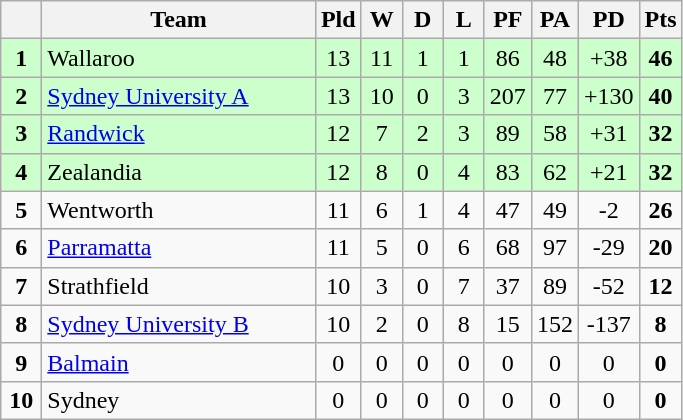<table class="wikitable" style="text-align:center;">
<tr>
<th width="20"></th>
<th width="175">Team</th>
<th width="20">Pld</th>
<th width="20">W</th>
<th width="20">D</th>
<th width="20">L</th>
<th width="20">PF</th>
<th width="20">PA</th>
<th width="20">PD</th>
<th width="20">Pts</th>
</tr>
<tr style="background: #ccffcc;">
<td><strong>1</strong></td>
<td style="text-align:left;"> Wallaroo</td>
<td>13</td>
<td>11</td>
<td>1</td>
<td>1</td>
<td>86</td>
<td>48</td>
<td>+38</td>
<td><strong>46</strong></td>
</tr>
<tr style="background: #ccffcc;">
<td><strong>2</strong></td>
<td style="text-align:left;"> <a href='#'>Sydney University A</a></td>
<td>13</td>
<td>10</td>
<td>0</td>
<td>3</td>
<td>207</td>
<td>77</td>
<td>+130</td>
<td><strong>40</strong></td>
</tr>
<tr style="background: #ccffcc;">
<td><strong>3</strong></td>
<td style="text-align:left;"> <a href='#'>Randwick</a></td>
<td>12</td>
<td>7</td>
<td>2</td>
<td>3</td>
<td>89</td>
<td>58</td>
<td>+31</td>
<td><strong>32</strong></td>
</tr>
<tr style="background: #ccffcc;">
<td><strong>4</strong></td>
<td style="text-align:left;"> Zealandia</td>
<td>12</td>
<td>8</td>
<td>0</td>
<td>4</td>
<td>83</td>
<td>62</td>
<td>+21</td>
<td><strong>32</strong></td>
</tr>
<tr>
<td><strong>5</strong></td>
<td style="text-align:left;">Wentworth</td>
<td>11</td>
<td>6</td>
<td>1</td>
<td>4</td>
<td>47</td>
<td>49</td>
<td>-2</td>
<td><strong>26</strong></td>
</tr>
<tr>
<td><strong>6</strong></td>
<td style="text-align:left;"> <a href='#'>Parramatta</a></td>
<td>11</td>
<td>5</td>
<td>0</td>
<td>6</td>
<td>68</td>
<td>97</td>
<td>-29</td>
<td><strong>20</strong></td>
</tr>
<tr>
<td><strong>7</strong></td>
<td style="text-align:left;"> Strathfield</td>
<td>10</td>
<td>3</td>
<td>0</td>
<td>7</td>
<td>37</td>
<td>89</td>
<td>-52</td>
<td><strong>12</strong></td>
</tr>
<tr>
<td><strong>8</strong></td>
<td style="text-align:left;"> <a href='#'>Sydney University B</a></td>
<td>10</td>
<td>2</td>
<td>0</td>
<td>8</td>
<td>15</td>
<td>152</td>
<td>-137</td>
<td><strong>8</strong></td>
</tr>
<tr>
<td><strong>9</strong></td>
<td style="text-align:left;"> <a href='#'>Balmain</a></td>
<td>0</td>
<td>0</td>
<td>0</td>
<td>0</td>
<td>0</td>
<td>0</td>
<td>0</td>
<td><strong>0</strong></td>
</tr>
<tr>
<td><strong>10</strong></td>
<td style="text-align:left;"> Sydney</td>
<td>0</td>
<td>0</td>
<td>0</td>
<td>0</td>
<td>0</td>
<td>0</td>
<td>0</td>
<td><strong>0</strong></td>
</tr>
</table>
